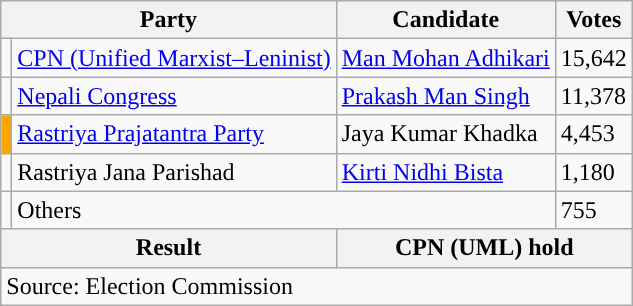<table class="wikitable">
<tr>
<th colspan="2">Party</th>
<th>Candidate</th>
<th>Votes</th>
</tr>
<tr>
<td style="background-color:"></td>
<td><a href='#'>CPN (Unified Marxist–Leninist)</a></td>
<td><a href='#'>Man Mohan Adhikari</a></td>
<td>15,642</td>
</tr>
<tr>
<td style="background-color:"></td>
<td><a href='#'>Nepali Congress</a></td>
<td><a href='#'>Prakash Man Singh</a></td>
<td>11,378</td>
</tr>
<tr>
<td style="background-color:orange"></td>
<td><a href='#'>Rastriya Prajatantra Party</a></td>
<td>Jaya Kumar Khadka</td>
<td>4,453</td>
</tr>
<tr>
<td></td>
<td>Rastriya Jana Parishad</td>
<td><a href='#'>Kirti Nidhi Bista</a></td>
<td>1,180</td>
</tr>
<tr>
<td></td>
<td colspan="2">Others</td>
<td>755</td>
</tr>
<tr>
<th colspan="2">Result</th>
<th colspan="2">CPN (UML) hold</th>
</tr>
<tr>
<td colspan="4">Source: Election Commission</td>
</tr>
</table>
